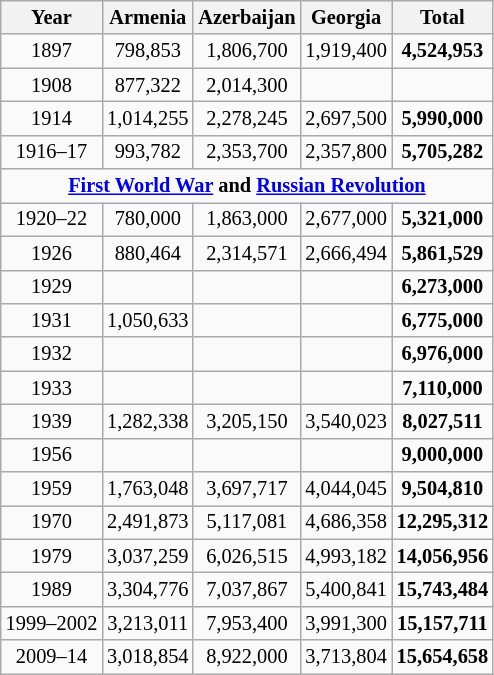<table class="wikitable" style="text-align:center; font-size:85%; border:1px solid black; background:#fafafa">
<tr>
<th>Year</th>
<th>Armenia</th>
<th>Azerbaijan</th>
<th>Georgia</th>
<th>Total</th>
</tr>
<tr>
<td>1897</td>
<td>798,853 </td>
<td>1,806,700</td>
<td>1,919,400</td>
<td><strong>4,524,953</strong></td>
</tr>
<tr>
<td>1908</td>
<td>877,322 </td>
<td>2,014,300</td>
<td></td>
<td></td>
</tr>
<tr>
<td>1914</td>
<td>1,014,255 </td>
<td>2,278,245</td>
<td>2,697,500</td>
<td><strong>5,990,000</strong></td>
</tr>
<tr>
<td>1916–17</td>
<td>993,782 </td>
<td>2,353,700</td>
<td>2,357,800</td>
<td><strong>5,705,282</strong></td>
</tr>
<tr>
<td colspan="5"><strong><a href='#'>First World War</a> and <a href='#'>Russian Revolution</a></strong></td>
</tr>
<tr>
<td>1920–22</td>
<td>780,000</td>
<td>1,863,000</td>
<td>2,677,000</td>
<td><strong>5,321,000</strong></td>
</tr>
<tr>
<td>1926</td>
<td>880,464</td>
<td>2,314,571</td>
<td>2,666,494</td>
<td><strong>5,861,529</strong></td>
</tr>
<tr>
<td>1929</td>
<td></td>
<td></td>
<td></td>
<td><strong>6,273,000</strong></td>
</tr>
<tr>
<td>1931</td>
<td>1,050,633 </td>
<td></td>
<td></td>
<td><strong>6,775,000</strong></td>
</tr>
<tr>
<td>1932</td>
<td></td>
<td></td>
<td></td>
<td><strong>6,976,000</strong></td>
</tr>
<tr>
<td>1933</td>
<td></td>
<td></td>
<td></td>
<td><strong>7,110,000</strong></td>
</tr>
<tr>
<td>1939</td>
<td>1,282,338</td>
<td>3,205,150</td>
<td>3,540,023</td>
<td><strong>8,027,511</strong></td>
</tr>
<tr>
<td>1956</td>
<td></td>
<td></td>
<td></td>
<td><strong>9,000,000</strong></td>
</tr>
<tr>
<td>1959</td>
<td>1,763,048</td>
<td>3,697,717</td>
<td>4,044,045</td>
<td><strong>9,504,810</strong></td>
</tr>
<tr>
<td>1970</td>
<td>2,491,873</td>
<td>5,117,081</td>
<td>4,686,358</td>
<td><strong>12,295,312</strong></td>
</tr>
<tr>
<td>1979</td>
<td>3,037,259</td>
<td>6,026,515</td>
<td>4,993,182</td>
<td><strong>14,056,956</strong></td>
</tr>
<tr>
<td>1989</td>
<td>3,304,776</td>
<td>7,037,867</td>
<td>5,400,841</td>
<td><strong>15,743,484</strong></td>
</tr>
<tr>
<td>1999–2002</td>
<td>3,213,011</td>
<td>7,953,400</td>
<td>3,991,300</td>
<td><strong>15,157,711</strong></td>
</tr>
<tr>
<td>2009–14</td>
<td>3,018,854</td>
<td>8,922,000</td>
<td>3,713,804</td>
<td><strong>15,654,658</strong></td>
</tr>
</table>
